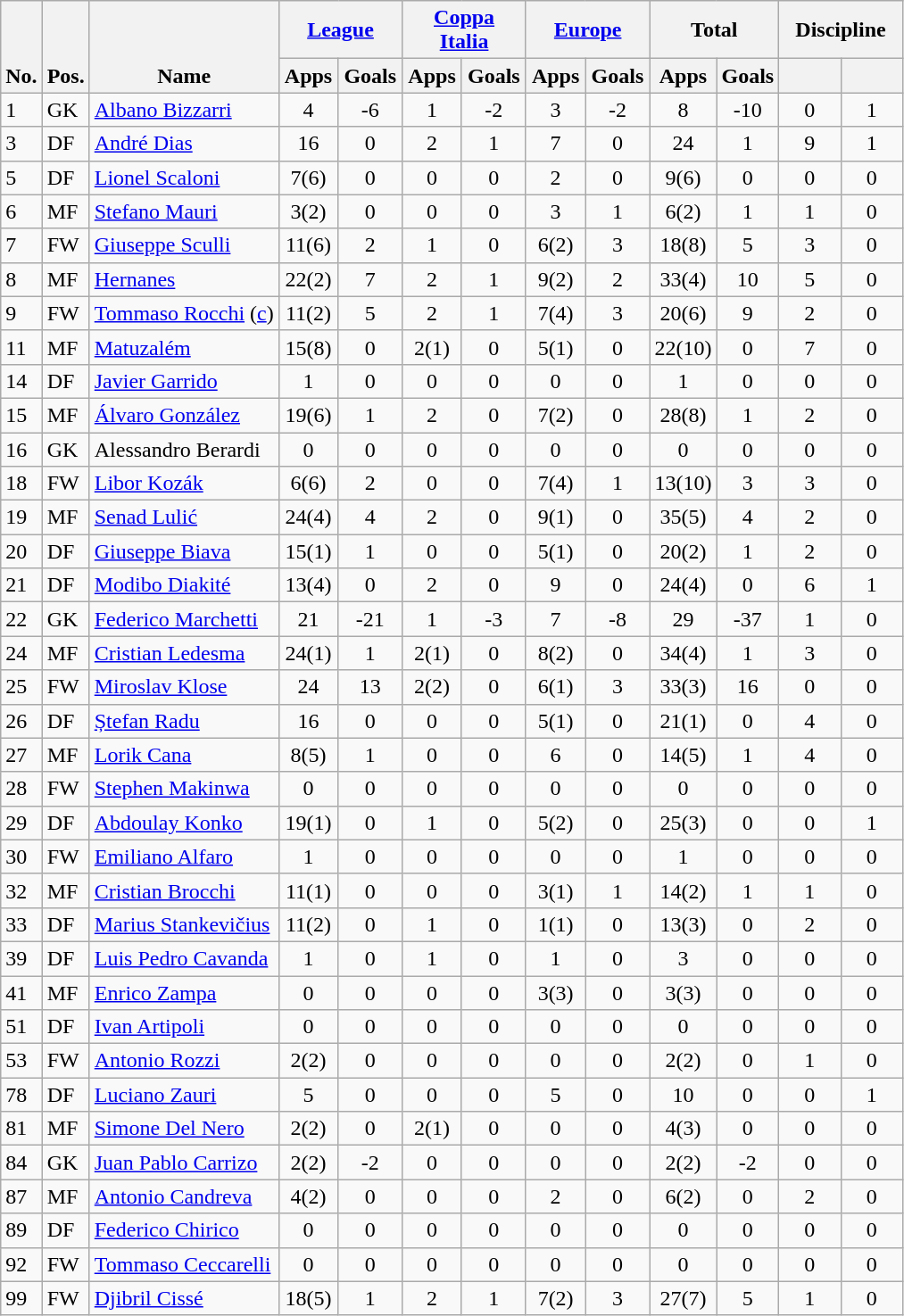<table class="wikitable" style="text-align:center">
<tr>
<th rowspan="2" style="vertical-align:bottom;">No.</th>
<th rowspan="2" style="vertical-align:bottom;">Pos.</th>
<th rowspan="2" style="vertical-align:bottom;">Name</th>
<th colspan="2" style="width:85px;"><a href='#'>League</a></th>
<th colspan="2" style="width:85px;"><a href='#'>Coppa Italia</a></th>
<th colspan="2" style="width:85px;"><a href='#'>Europe</a></th>
<th colspan="2" style="width:85px;">Total</th>
<th colspan="2" style="width:85px;">Discipline</th>
</tr>
<tr>
<th>Apps</th>
<th>Goals</th>
<th>Apps</th>
<th>Goals</th>
<th>Apps</th>
<th>Goals</th>
<th>Apps</th>
<th>Goals</th>
<th></th>
<th></th>
</tr>
<tr>
<td align="left">1</td>
<td align="left">GK</td>
<td align="left"> <a href='#'>Albano Bizzarri</a></td>
<td>4</td>
<td>-6</td>
<td>1</td>
<td>-2</td>
<td>3</td>
<td>-2</td>
<td>8</td>
<td>-10</td>
<td>0</td>
<td>1</td>
</tr>
<tr>
<td align="left">3</td>
<td align="left">DF</td>
<td align="left"> <a href='#'>André Dias</a></td>
<td>16</td>
<td>0</td>
<td>2</td>
<td>1</td>
<td>7</td>
<td>0</td>
<td>24</td>
<td>1</td>
<td>9</td>
<td>1</td>
</tr>
<tr>
<td align="left">5</td>
<td align="left">DF</td>
<td align="left"> <a href='#'>Lionel Scaloni</a></td>
<td>7(6)</td>
<td>0</td>
<td>0</td>
<td>0</td>
<td>2</td>
<td>0</td>
<td>9(6)</td>
<td>0</td>
<td>0</td>
<td>0</td>
</tr>
<tr>
<td align="left">6</td>
<td align="left">MF</td>
<td align="left"> <a href='#'>Stefano Mauri</a></td>
<td>3(2)</td>
<td>0</td>
<td>0</td>
<td>0</td>
<td>3</td>
<td>1</td>
<td>6(2)</td>
<td>1</td>
<td>1</td>
<td>0</td>
</tr>
<tr>
<td align="left">7</td>
<td align="left">FW</td>
<td align="left"> <a href='#'>Giuseppe Sculli</a></td>
<td>11(6)</td>
<td>2</td>
<td>1</td>
<td>0</td>
<td>6(2)</td>
<td>3</td>
<td>18(8)</td>
<td>5</td>
<td>3</td>
<td>0</td>
</tr>
<tr>
<td align="left">8</td>
<td align="left">MF</td>
<td align="left"> <a href='#'>Hernanes</a></td>
<td>22(2)</td>
<td>7</td>
<td>2</td>
<td>1</td>
<td>9(2)</td>
<td>2</td>
<td>33(4)</td>
<td>10</td>
<td>5</td>
<td>0</td>
</tr>
<tr>
<td align="left">9</td>
<td align="left">FW</td>
<td align="left"> <a href='#'>Tommaso Rocchi</a> (<a href='#'>c</a>)</td>
<td>11(2)</td>
<td>5</td>
<td>2</td>
<td>1</td>
<td>7(4)</td>
<td>3</td>
<td>20(6)</td>
<td>9</td>
<td>2</td>
<td>0</td>
</tr>
<tr>
<td align="left">11</td>
<td align="left">MF</td>
<td align="left"> <a href='#'>Matuzalém</a></td>
<td>15(8)</td>
<td>0</td>
<td>2(1)</td>
<td>0</td>
<td>5(1)</td>
<td>0</td>
<td>22(10)</td>
<td>0</td>
<td>7</td>
<td>0</td>
</tr>
<tr>
<td align="left">14</td>
<td align="left">DF</td>
<td align="left"> <a href='#'>Javier Garrido</a></td>
<td>1</td>
<td>0</td>
<td>0</td>
<td>0</td>
<td>0</td>
<td>0</td>
<td>1</td>
<td>0</td>
<td>0</td>
<td>0</td>
</tr>
<tr>
<td align="left">15</td>
<td align="left">MF</td>
<td align="left"> <a href='#'>Álvaro González</a></td>
<td>19(6)</td>
<td>1</td>
<td>2</td>
<td>0</td>
<td>7(2)</td>
<td>0</td>
<td>28(8)</td>
<td>1</td>
<td>2</td>
<td>0</td>
</tr>
<tr>
<td align="left">16</td>
<td align="left">GK</td>
<td align="left"> Alessandro Berardi</td>
<td>0</td>
<td>0</td>
<td>0</td>
<td>0</td>
<td>0</td>
<td>0</td>
<td>0</td>
<td>0</td>
<td>0</td>
<td>0</td>
</tr>
<tr>
<td align="left">18</td>
<td align="left">FW</td>
<td align="left"> <a href='#'>Libor Kozák</a></td>
<td>6(6)</td>
<td>2</td>
<td>0</td>
<td>0</td>
<td>7(4)</td>
<td>1</td>
<td>13(10)</td>
<td>3</td>
<td>3</td>
<td>0</td>
</tr>
<tr>
<td align="left">19</td>
<td align="left">MF</td>
<td align="left"> <a href='#'>Senad Lulić</a></td>
<td>24(4)</td>
<td>4</td>
<td>2</td>
<td>0</td>
<td>9(1)</td>
<td>0</td>
<td>35(5)</td>
<td>4</td>
<td>2</td>
<td>0</td>
</tr>
<tr>
<td align="left">20</td>
<td align="left">DF</td>
<td align="left"> <a href='#'>Giuseppe Biava</a></td>
<td>15(1)</td>
<td>1</td>
<td>0</td>
<td>0</td>
<td>5(1)</td>
<td>0</td>
<td>20(2)</td>
<td>1</td>
<td>2</td>
<td>0</td>
</tr>
<tr>
<td align="left">21</td>
<td align="left">DF</td>
<td align="left"> <a href='#'>Modibo Diakité</a></td>
<td>13(4)</td>
<td>0</td>
<td>2</td>
<td>0</td>
<td>9</td>
<td>0</td>
<td>24(4)</td>
<td>0</td>
<td>6</td>
<td>1</td>
</tr>
<tr>
<td align="left">22</td>
<td align="left">GK</td>
<td align="left"> <a href='#'>Federico Marchetti</a></td>
<td>21</td>
<td>-21</td>
<td>1</td>
<td>-3</td>
<td>7</td>
<td>-8</td>
<td>29</td>
<td>-37</td>
<td>1</td>
<td>0</td>
</tr>
<tr>
<td align="left">24</td>
<td align="left">MF</td>
<td align="left"> <a href='#'>Cristian Ledesma</a></td>
<td>24(1)</td>
<td>1</td>
<td>2(1)</td>
<td>0</td>
<td>8(2)</td>
<td>0</td>
<td>34(4)</td>
<td>1</td>
<td>3</td>
<td>0</td>
</tr>
<tr>
<td align="left">25</td>
<td align="left">FW</td>
<td align="left"> <a href='#'>Miroslav Klose</a></td>
<td>24</td>
<td>13</td>
<td>2(2)</td>
<td>0</td>
<td>6(1)</td>
<td>3</td>
<td>33(3)</td>
<td>16</td>
<td>0</td>
<td>0</td>
</tr>
<tr>
<td align="left">26</td>
<td align="left">DF</td>
<td align="left"> <a href='#'>Ștefan Radu</a></td>
<td>16</td>
<td>0</td>
<td>0</td>
<td>0</td>
<td>5(1)</td>
<td>0</td>
<td>21(1)</td>
<td>0</td>
<td>4</td>
<td>0</td>
</tr>
<tr>
<td align="left">27</td>
<td align="left">MF</td>
<td align="left"> <a href='#'>Lorik Cana</a></td>
<td>8(5)</td>
<td>1</td>
<td>0</td>
<td>0</td>
<td>6</td>
<td>0</td>
<td>14(5)</td>
<td>1</td>
<td>4</td>
<td>0</td>
</tr>
<tr>
<td align="left">28</td>
<td align="left">FW</td>
<td align="left"> <a href='#'>Stephen Makinwa</a></td>
<td>0</td>
<td>0</td>
<td>0</td>
<td>0</td>
<td>0</td>
<td>0</td>
<td>0</td>
<td>0</td>
<td>0</td>
<td>0</td>
</tr>
<tr>
<td align="left">29</td>
<td align="left">DF</td>
<td align="left"> <a href='#'>Abdoulay Konko</a></td>
<td>19(1)</td>
<td>0</td>
<td>1</td>
<td>0</td>
<td>5(2)</td>
<td>0</td>
<td>25(3)</td>
<td>0</td>
<td>0</td>
<td>1</td>
</tr>
<tr>
<td align="left">30</td>
<td align="left">FW</td>
<td align="left"> <a href='#'>Emiliano Alfaro</a></td>
<td>1</td>
<td>0</td>
<td>0</td>
<td>0</td>
<td>0</td>
<td>0</td>
<td>1</td>
<td>0</td>
<td>0</td>
<td>0</td>
</tr>
<tr>
<td align="left">32</td>
<td align="left">MF</td>
<td align="left"> <a href='#'>Cristian Brocchi</a></td>
<td>11(1)</td>
<td>0</td>
<td>0</td>
<td>0</td>
<td>3(1)</td>
<td>1</td>
<td>14(2)</td>
<td>1</td>
<td>1</td>
<td>0</td>
</tr>
<tr>
<td align="left">33</td>
<td align="left">DF</td>
<td align="left"> <a href='#'>Marius Stankevičius</a></td>
<td>11(2)</td>
<td>0</td>
<td>1</td>
<td>0</td>
<td>1(1)</td>
<td>0</td>
<td>13(3)</td>
<td>0</td>
<td>2</td>
<td>0</td>
</tr>
<tr>
<td align="left">39</td>
<td align="left">DF</td>
<td align="left"> <a href='#'>Luis Pedro Cavanda</a></td>
<td>1</td>
<td>0</td>
<td>1</td>
<td>0</td>
<td>1</td>
<td>0</td>
<td>3</td>
<td>0</td>
<td>0</td>
<td>0</td>
</tr>
<tr>
<td align="left">41</td>
<td align="left">MF</td>
<td align="left"> <a href='#'>Enrico Zampa</a></td>
<td>0</td>
<td>0</td>
<td>0</td>
<td>0</td>
<td>3(3)</td>
<td>0</td>
<td>3(3)</td>
<td>0</td>
<td>0</td>
<td>0</td>
</tr>
<tr>
<td align="left">51</td>
<td align="left">DF</td>
<td align="left"> <a href='#'>Ivan Artipoli</a></td>
<td>0</td>
<td>0</td>
<td>0</td>
<td>0</td>
<td>0</td>
<td>0</td>
<td>0</td>
<td>0</td>
<td>0</td>
<td>0</td>
</tr>
<tr>
<td align="left">53</td>
<td align="left">FW</td>
<td align="left"> <a href='#'>Antonio Rozzi</a></td>
<td>2(2)</td>
<td>0</td>
<td>0</td>
<td>0</td>
<td>0</td>
<td>0</td>
<td>2(2)</td>
<td>0</td>
<td>1</td>
<td>0</td>
</tr>
<tr>
<td align="left">78</td>
<td align="left">DF</td>
<td align="left"> <a href='#'>Luciano Zauri</a></td>
<td>5</td>
<td>0</td>
<td>0</td>
<td>0</td>
<td>5</td>
<td>0</td>
<td>10</td>
<td>0</td>
<td>0</td>
<td>1</td>
</tr>
<tr>
<td align="left">81</td>
<td align="left">MF</td>
<td align="left"> <a href='#'>Simone Del Nero</a></td>
<td>2(2)</td>
<td>0</td>
<td>2(1)</td>
<td>0</td>
<td>0</td>
<td>0</td>
<td>4(3)</td>
<td>0</td>
<td>0</td>
<td>0</td>
</tr>
<tr>
<td align="left">84</td>
<td align="left">GK</td>
<td align="left"> <a href='#'>Juan Pablo Carrizo</a></td>
<td>2(2)</td>
<td>-2</td>
<td>0</td>
<td>0</td>
<td>0</td>
<td>0</td>
<td>2(2)</td>
<td>-2</td>
<td>0</td>
<td>0</td>
</tr>
<tr>
<td align="left">87</td>
<td align="left">MF</td>
<td align="left"> <a href='#'>Antonio Candreva</a></td>
<td>4(2)</td>
<td>0</td>
<td>0</td>
<td>0</td>
<td>2</td>
<td>0</td>
<td>6(2)</td>
<td>0</td>
<td>2</td>
<td>0</td>
</tr>
<tr>
<td align="left">89</td>
<td align="left">DF</td>
<td align="left"> <a href='#'>Federico Chirico</a></td>
<td>0</td>
<td>0</td>
<td>0</td>
<td>0</td>
<td>0</td>
<td>0</td>
<td>0</td>
<td>0</td>
<td>0</td>
<td>0</td>
</tr>
<tr>
<td align="left">92</td>
<td align="left">FW</td>
<td align="left"> <a href='#'>Tommaso Ceccarelli</a></td>
<td>0</td>
<td>0</td>
<td>0</td>
<td>0</td>
<td>0</td>
<td>0</td>
<td>0</td>
<td>0</td>
<td>0</td>
<td>0</td>
</tr>
<tr>
<td align="left">99</td>
<td align="left">FW</td>
<td align="left"> <a href='#'>Djibril Cissé</a></td>
<td>18(5)</td>
<td>1</td>
<td>2</td>
<td>1</td>
<td>7(2)</td>
<td>3</td>
<td>27(7)</td>
<td>5</td>
<td>1</td>
<td>0</td>
</tr>
</table>
